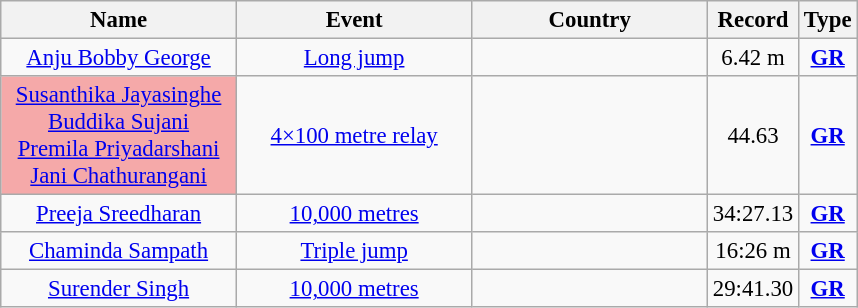<table class="wikitable sortable" style="text-align: center; font-size:95%">
<tr>
<th width="150">Name</th>
<th width="150">Event</th>
<th width="150">Country</th>
<th width="25">Record</th>
<th width="25">Type</th>
</tr>
<tr>
<td><a href='#'>Anju Bobby George</a></td>
<td><a href='#'>Long jump</a></td>
<td></td>
<td>6.42 m</td>
<td><strong><a href='#'>GR</a></strong></td>
</tr>
<tr>
<td bgcolor=#F5A9A9><a href='#'>Susanthika Jayasinghe</a><br><a href='#'>Buddika Sujani</a><br><a href='#'>Premila Priyadarshani</a><br><a href='#'>Jani Chathurangani</a></td>
<td><a href='#'>4×100 metre relay</a></td>
<td></td>
<td>44.63</td>
<td><strong><a href='#'>GR</a></strong></td>
</tr>
<tr>
<td><a href='#'>Preeja Sreedharan</a></td>
<td><a href='#'>10,000 metres</a></td>
<td></td>
<td>34:27.13</td>
<td><strong><a href='#'>GR</a></strong></td>
</tr>
<tr>
<td><a href='#'>Chaminda Sampath</a></td>
<td><a href='#'>Triple jump</a></td>
<td></td>
<td>16:26 m</td>
<td><strong><a href='#'>GR</a></strong></td>
</tr>
<tr>
<td><a href='#'>Surender Singh</a></td>
<td><a href='#'>10,000 metres</a></td>
<td></td>
<td>29:41.30</td>
<td><strong><a href='#'>GR</a></strong></td>
</tr>
</table>
